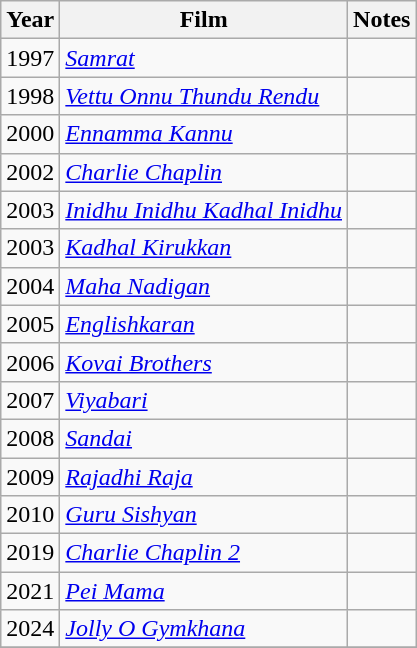<table class="wikitable">
<tr>
<th>Year</th>
<th>Film</th>
<th>Notes</th>
</tr>
<tr>
<td>1997</td>
<td><em><a href='#'>Samrat</a></em></td>
<td></td>
</tr>
<tr>
<td>1998</td>
<td><em><a href='#'>Vettu Onnu Thundu Rendu</a></em></td>
<td></td>
</tr>
<tr>
<td>2000</td>
<td><em><a href='#'>Ennamma Kannu</a></em></td>
<td></td>
</tr>
<tr>
<td>2002</td>
<td><em><a href='#'>Charlie Chaplin</a></em></td>
<td></td>
</tr>
<tr>
<td>2003</td>
<td><em><a href='#'>Inidhu Inidhu Kadhal Inidhu</a></em></td>
<td></td>
</tr>
<tr>
<td>2003</td>
<td><em><a href='#'>Kadhal Kirukkan</a></em></td>
<td></td>
</tr>
<tr>
<td>2004</td>
<td><em><a href='#'>Maha Nadigan</a></em></td>
<td></td>
</tr>
<tr>
<td>2005</td>
<td><em><a href='#'>Englishkaran</a></em></td>
<td></td>
</tr>
<tr>
<td>2006</td>
<td><em><a href='#'>Kovai Brothers</a></em></td>
<td></td>
</tr>
<tr>
<td>2007</td>
<td><em><a href='#'>Viyabari</a></em></td>
<td></td>
</tr>
<tr>
<td>2008</td>
<td><em><a href='#'>Sandai</a></em></td>
<td></td>
</tr>
<tr>
<td>2009</td>
<td><em><a href='#'>Rajadhi Raja</a></em></td>
<td></td>
</tr>
<tr>
<td>2010</td>
<td><em><a href='#'>Guru Sishyan</a></em></td>
<td></td>
</tr>
<tr>
<td>2019</td>
<td><em><a href='#'>Charlie Chaplin 2</a></em></td>
<td></td>
</tr>
<tr>
<td>2021</td>
<td><em><a href='#'>Pei Mama</a></em></td>
<td></td>
</tr>
<tr>
<td>2024</td>
<td><em><a href='#'>Jolly O Gymkhana</a></em></td>
<td></td>
</tr>
<tr>
</tr>
</table>
